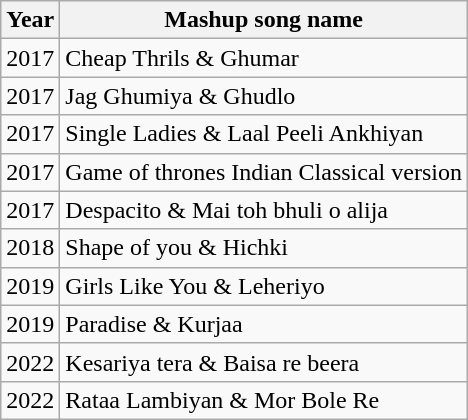<table class="wikitable">
<tr>
<th>Year</th>
<th>Mashup song name</th>
</tr>
<tr>
<td>2017</td>
<td>Cheap Thrils & Ghumar</td>
</tr>
<tr>
<td>2017</td>
<td>Jag Ghumiya & Ghudlo</td>
</tr>
<tr>
<td>2017</td>
<td>Single Ladies & Laal Peeli Ankhiyan</td>
</tr>
<tr>
<td>2017</td>
<td>Game of thrones Indian Classical version</td>
</tr>
<tr>
<td>2017</td>
<td>Despacito & Mai toh bhuli o alija</td>
</tr>
<tr>
<td>2018</td>
<td>Shape of you & Hichki</td>
</tr>
<tr>
<td>2019</td>
<td>Girls Like You & Leheriyo</td>
</tr>
<tr>
<td>2019</td>
<td>Paradise & Kurjaa</td>
</tr>
<tr>
<td>2022</td>
<td>Kesariya tera & Baisa re beera</td>
</tr>
<tr>
<td>2022</td>
<td>Rataa Lambiyan & Mor Bole Re</td>
</tr>
</table>
